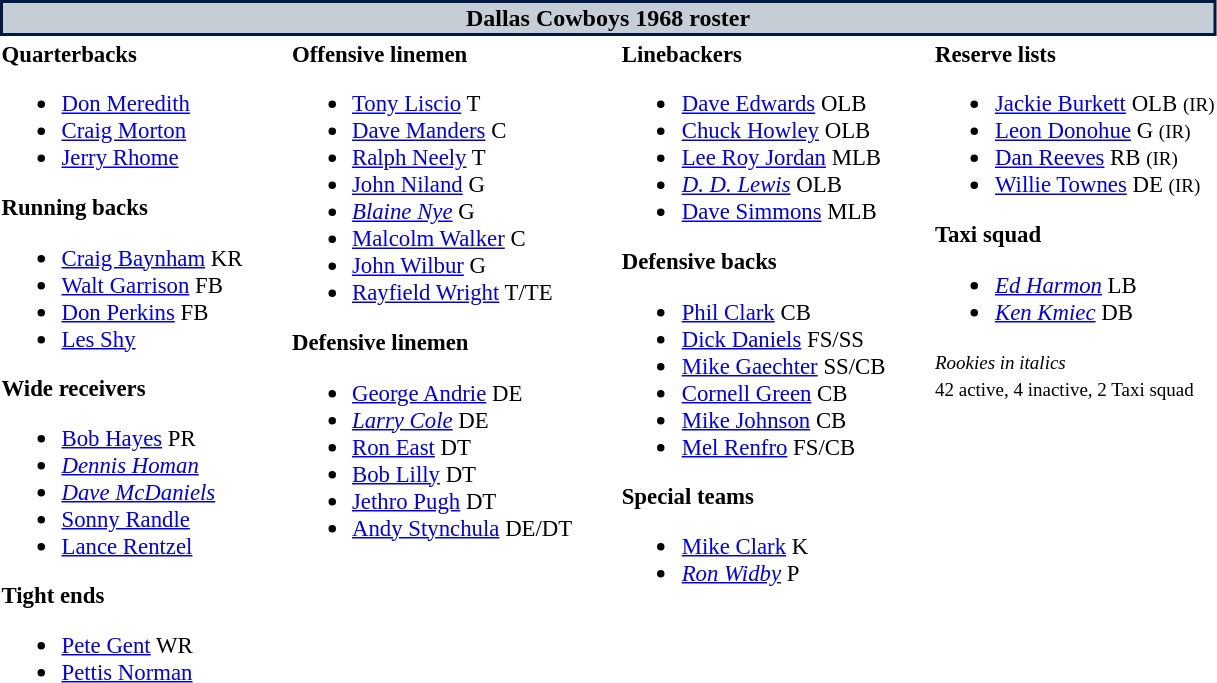<table class="toccolours" style="text-align: left;">
<tr>
<th colspan="7" style="background:#c5ced6; color:black; border: 2px solid #001942; text-align: center;">Dallas Cowboys 1968 roster</th>
</tr>
<tr>
<td style="font-size: 95%;" valign="top"><strong>Quarterbacks</strong><br><ul><li> <a href='#'>Don Meredith</a></li><li> <a href='#'>Craig Morton</a></li><li> <a href='#'>Jerry Rhome</a></li></ul><strong>Running backs</strong><ul><li> <a href='#'>Craig Baynham</a> KR</li><li> <a href='#'>Walt Garrison</a> FB</li><li> <a href='#'>Don Perkins</a> FB</li><li> <a href='#'>Les Shy</a></li></ul><strong>Wide receivers</strong><ul><li> <a href='#'>Bob Hayes</a> PR</li><li> <em><a href='#'>Dennis Homan</a></em></li><li> <em><a href='#'>Dave McDaniels</a></em></li><li> <a href='#'>Sonny Randle</a></li><li> <a href='#'>Lance Rentzel</a></li></ul><strong>Tight ends</strong><ul><li> <a href='#'>Pete Gent</a> WR</li><li> <a href='#'>Pettis Norman</a></li></ul></td>
<td style="width: 25px;"></td>
<td style="font-size: 95%;" valign="top"><strong>Offensive linemen</strong><br><ul><li> <a href='#'>Tony Liscio</a> T</li><li> <a href='#'>Dave Manders</a> C</li><li> <a href='#'>Ralph Neely</a> T</li><li> <a href='#'>John Niland</a> G</li><li> <em><a href='#'>Blaine Nye</a></em> G</li><li> <a href='#'>Malcolm Walker</a> C</li><li> <a href='#'>John Wilbur</a> G</li><li> <a href='#'>Rayfield Wright</a> T/TE</li></ul><strong>Defensive linemen</strong><ul><li> <a href='#'>George Andrie</a> DE</li><li> <em><a href='#'>Larry Cole</a></em> DE</li><li> <a href='#'>Ron East</a> DT</li><li> <a href='#'>Bob Lilly</a> DT</li><li> <a href='#'>Jethro Pugh</a> DT</li><li> <a href='#'>Andy Stynchula</a> DE/DT</li></ul></td>
<td style="width: 25px;"></td>
<td style="font-size: 95%;" valign="top"><strong>Linebackers</strong><br><ul><li> <a href='#'>Dave Edwards</a> OLB</li><li> <a href='#'>Chuck Howley</a> OLB</li><li> <a href='#'>Lee Roy Jordan</a> MLB</li><li> <em><a href='#'>D. D. Lewis</a></em> OLB</li><li> <a href='#'>Dave Simmons</a> MLB</li></ul><strong>Defensive backs</strong><ul><li> <a href='#'>Phil Clark</a> CB</li><li> <a href='#'>Dick Daniels</a> FS/SS</li><li> <a href='#'>Mike Gaechter</a> SS/CB</li><li> <a href='#'>Cornell Green</a> CB</li><li> <a href='#'>Mike Johnson</a> CB</li><li> <a href='#'>Mel Renfro</a> FS/CB</li></ul><strong>Special teams</strong><ul><li> <a href='#'>Mike Clark</a> K</li><li> <em><a href='#'>Ron Widby</a></em> P</li></ul></td>
<td style="width: 25px;"></td>
<td style="font-size: 95%;" valign="top"><strong>Reserve lists</strong><br><ul><li> <a href='#'>Jackie Burkett</a> OLB <small>(IR)</small> </li><li> <a href='#'>Leon Donohue</a> G <small>(IR)</small> </li><li> <a href='#'>Dan Reeves</a> RB <small>(IR)</small> </li><li> <a href='#'>Willie Townes</a> DE <small>(IR)</small> </li></ul><strong>Taxi squad</strong><ul><li> <em><a href='#'>Ed Harmon</a></em> LB</li><li> <em><a href='#'>Ken Kmiec</a></em> DB</li></ul><small><em>Rookies in italics</em></small><br>
<small>42 active, 4 inactive, 2 Taxi squad</small></td>
</tr>
<tr>
</tr>
</table>
